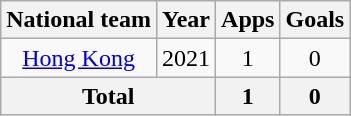<table class="wikitable" style="text-align:center">
<tr>
<th>National team</th>
<th>Year</th>
<th>Apps</th>
<th>Goals</th>
</tr>
<tr>
<td rowspan="1"><a href='#'>Hong Kong</a></td>
<td>2021</td>
<td>1</td>
<td>0</td>
</tr>
<tr>
<th colspan=2>Total</th>
<th>1</th>
<th>0</th>
</tr>
</table>
